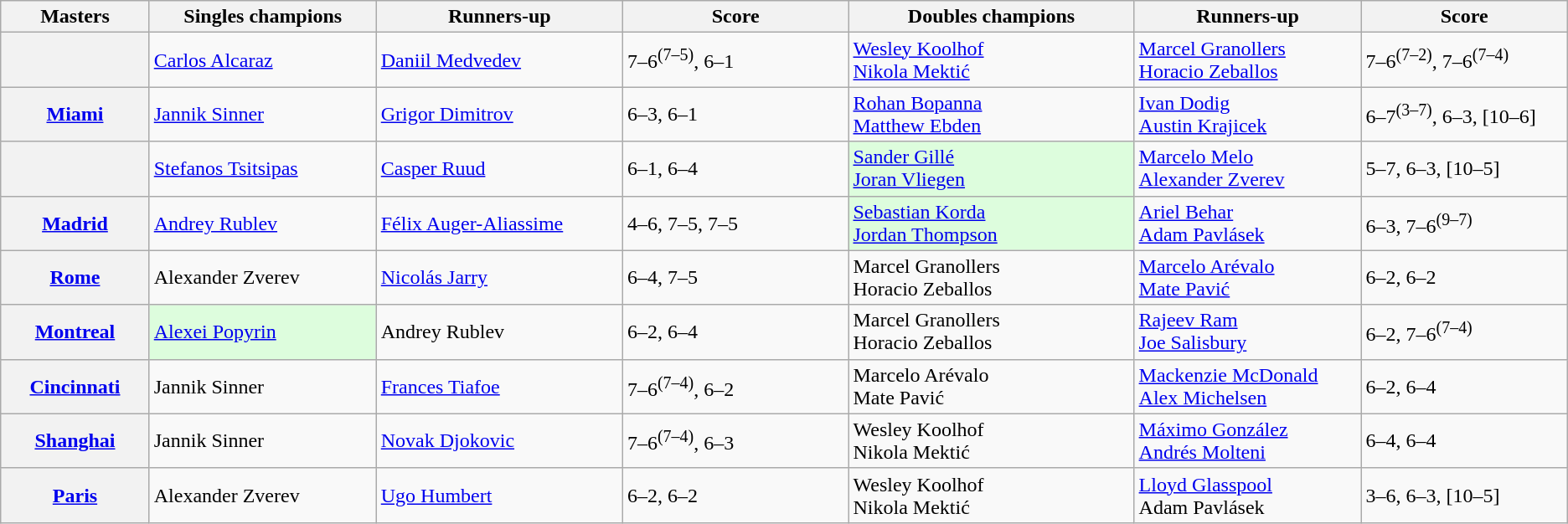<table class="wikitable plainrowheaders">
<tr>
<th scope="col" style="width:7em">Masters</th>
<th scope="col" style="width:11em">Singles champions</th>
<th scope="col" style="width:12em">Runners-up</th>
<th scope="col" style="width:11em">Score</th>
<th scope="col" style="width:14em">Doubles champions</th>
<th scope="col" style="width:11em">Runners-up</th>
<th scope="col" style="width:10em">Score</th>
</tr>
<tr>
<th scope="row"> <br> </th>
<td> <a href='#'>Carlos Alcaraz</a></td>
<td> <a href='#'>Daniil Medvedev</a></td>
<td>7–6<sup>(7–5)</sup>, 6–1</td>
<td> <a href='#'>Wesley Koolhof</a><br> <a href='#'>Nikola Mektić</a></td>
<td> <a href='#'>Marcel Granollers</a><br> <a href='#'>Horacio Zeballos</a></td>
<td>7–6<sup>(7–2)</sup>, 7–6<sup>(7–4)</sup></td>
</tr>
<tr>
<th scope="row"><a href='#'><strong>Miami</strong></a> <br> </th>
<td> <a href='#'>Jannik Sinner</a></td>
<td> <a href='#'>Grigor Dimitrov</a></td>
<td>6–3, 6–1</td>
<td> <a href='#'>Rohan Bopanna</a><br> <a href='#'>Matthew Ebden</a></td>
<td> <a href='#'>Ivan Dodig</a> <br> <a href='#'>Austin Krajicek</a></td>
<td>6–7<sup>(3–7)</sup>, 6–3, [10–6]</td>
</tr>
<tr>
<th scope="row"> <br> </th>
<td> <a href='#'>Stefanos Tsitsipas</a></td>
<td> <a href='#'>Casper Ruud</a></td>
<td>6–1, 6–4</td>
<td bgcolor=ddfddd> <a href='#'>Sander Gillé</a><br> <a href='#'>Joran Vliegen</a></td>
<td> <a href='#'>Marcelo Melo</a><br> <a href='#'>Alexander Zverev</a></td>
<td>5–7, 6–3, [10–5]</td>
</tr>
<tr>
<th scope="row"><a href='#'><strong>Madrid</strong></a> <br> </th>
<td> <a href='#'>Andrey Rublev</a></td>
<td> <a href='#'>Félix Auger-Aliassime</a></td>
<td>4–6, 7–5, 7–5</td>
<td bgcolor=ddfddd> <a href='#'>Sebastian Korda</a><br> <a href='#'>Jordan Thompson</a></td>
<td> <a href='#'>Ariel Behar</a><br> <a href='#'>Adam Pavlásek</a></td>
<td>6–3, 7–6<sup>(9–7)</sup></td>
</tr>
<tr>
<th scope="row"><a href='#'><strong>Rome</strong></a> <br> </th>
<td> Alexander Zverev</td>
<td> <a href='#'>Nicolás Jarry</a></td>
<td>6–4, 7–5</td>
<td> Marcel Granollers<br> Horacio Zeballos</td>
<td> <a href='#'>Marcelo Arévalo</a><br> <a href='#'>Mate Pavić</a></td>
<td>6–2, 6–2</td>
</tr>
<tr>
<th scope="row"><a href='#'><strong>Montreal</strong></a> <br> </th>
<td bgcolor=ddfddd> <a href='#'>Alexei Popyrin</a></td>
<td> Andrey Rublev</td>
<td>6–2, 6–4</td>
<td> Marcel Granollers<br> Horacio Zeballos</td>
<td> <a href='#'>Rajeev Ram</a><br> <a href='#'>Joe Salisbury</a></td>
<td>6–2, 7–6<sup>(7–4)</sup></td>
</tr>
<tr>
<th scope="row"><a href='#'><strong>Cincinnati</strong></a> <br> </th>
<td> Jannik Sinner</td>
<td> <a href='#'>Frances Tiafoe</a></td>
<td>7–6<sup>(7–4)</sup>, 6–2</td>
<td> Marcelo Arévalo <br>  Mate Pavić</td>
<td> <a href='#'>Mackenzie McDonald</a> <br>  <a href='#'>Alex Michelsen</a></td>
<td>6–2, 6–4</td>
</tr>
<tr>
<th scope="row"><a href='#'><strong>Shanghai</strong></a> <br> </th>
<td> Jannik Sinner</td>
<td> <a href='#'>Novak Djokovic</a></td>
<td>7–6<sup>(7–4)</sup>, 6–3</td>
<td> Wesley Koolhof<br> Nikola Mektić</td>
<td> <a href='#'>Máximo González</a><br> <a href='#'>Andrés Molteni</a></td>
<td>6–4, 6–4</td>
</tr>
<tr>
<th scope="row"><a href='#'><strong>Paris</strong></a> <br> </th>
<td> Alexander Zverev</td>
<td> <a href='#'>Ugo Humbert</a></td>
<td>6–2, 6–2</td>
<td> Wesley Koolhof<br> Nikola Mektić</td>
<td> <a href='#'>Lloyd Glasspool</a><br> Adam Pavlásek</td>
<td>3–6, 6–3, [10–5]</td>
</tr>
</table>
